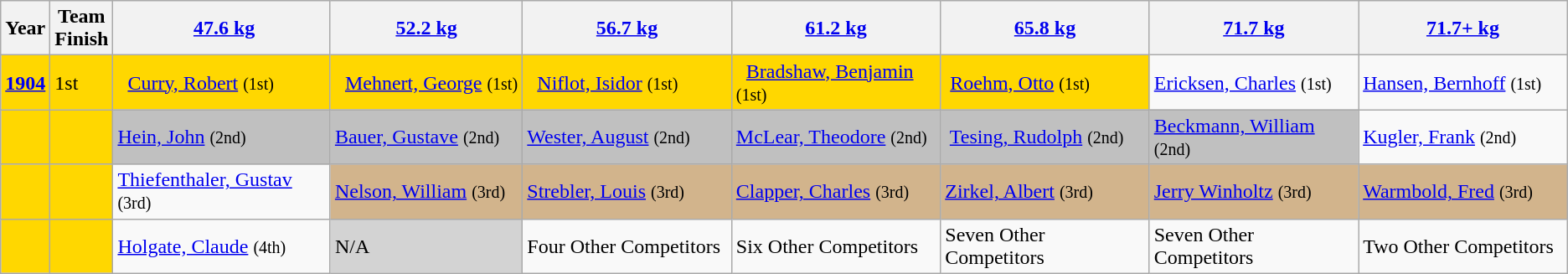<table class="wikitable sortable"  style="font-size: 100%">
<tr>
<th>Year</th>
<th>Team Finish</th>
<th width=300> <a href='#'>47.6 kg</a></th>
<th width=300><a href='#'>52.2 kg</a></th>
<th width=300><a href='#'>56.7 kg</a></th>
<th width=300><a href='#'>61.2 kg</a></th>
<th width=300><a href='#'>65.8 kg</a></th>
<th width=300><a href='#'>71.7 kg</a></th>
<th width=300><a href='#'>71.7+ kg</a></th>
</tr>
<tr>
<td bgcolor="GOLD"><strong><a href='#'>1904</a></strong></td>
<td bgcolor="GOLD">1st</td>
<td bgcolor="GOLD">  <a href='#'>Curry, Robert</a> <small>(1st)</small></td>
<td bgcolor="GOLD">  <a href='#'>Mehnert, George</a> <small>(1st)</small></td>
<td bgcolor="GOLD">  <a href='#'>Niflot, Isidor</a> <small>(1st)</small></td>
<td bgcolor="GOLD">  <a href='#'>Bradshaw, Benjamin</a> <small>(1st)</small></td>
<td bgcolor="GOLD"> <a href='#'>Roehm, Otto</a> <small>(1st)</small></td>
<td><a href='#'>Ericksen, Charles</a> <small>(1st)</small></td>
<td><a href='#'>Hansen, Bernhoff</a> <small>(1st)</small></td>
</tr>
<tr>
<td bgcolor="GOLD"> </td>
<td bgcolor="GOLD"> </td>
<td bgcolor="SILVER"  ><a href='#'>Hein, John</a> <small>(2nd)</small></td>
<td bgcolor="SILVER"><a href='#'>Bauer, Gustave</a> <small>(2nd) </small></td>
<td bgcolor="SILVER"><a href='#'>Wester, August</a> <small>(2nd) </small></td>
<td bgcolor="SILVER"><a href='#'>McLear, Theodore</a> <small>(2nd) </small></td>
<td bgcolor="SILVER"> <a href='#'>Tesing, Rudolph</a> <small>(2nd) </small></td>
<td bgcolor="SILVER"><a href='#'>Beckmann, William</a> <small>(2nd) </small></td>
<td><a href='#'>Kugler, Frank</a> <small>(2nd)</small></td>
</tr>
<tr>
<td bgcolor="GOLD"> </td>
<td bgcolor="GOLD"> </td>
<td><a href='#'>Thiefenthaler, Gustav</a> <small>(3rd) </small></td>
<td bgcolor="TAN"><a href='#'>Nelson, William</a> <small>(3rd) </small></td>
<td bgcolor="TAN"><a href='#'>Strebler, Louis</a> <small>(3rd) </small></td>
<td bgcolor="TAN"><a href='#'>Clapper, Charles</a> <small>(3rd) </small></td>
<td bgcolor="TAN"><a href='#'>Zirkel, Albert</a> <small>(3rd) </small></td>
<td bgcolor="TAN"><a href='#'>Jerry Winholtz</a> <small>(3rd) </small></td>
<td bgcolor="TAN"><a href='#'>Warmbold, Fred</a> <small>(3rd)</small></td>
</tr>
<tr>
<td bgcolor="GOLD"> </td>
<td bgcolor="GOLD"> </td>
<td><a href='#'>Holgate, Claude</a> <small>(4th) </small></td>
<td bgcolor="lightgray">N/A</td>
<td>Four Other Competitors</td>
<td>Six Other Competitors</td>
<td>Seven Other Competitors</td>
<td>Seven Other Competitors</td>
<td>Two Other Competitors</td>
</tr>
</table>
